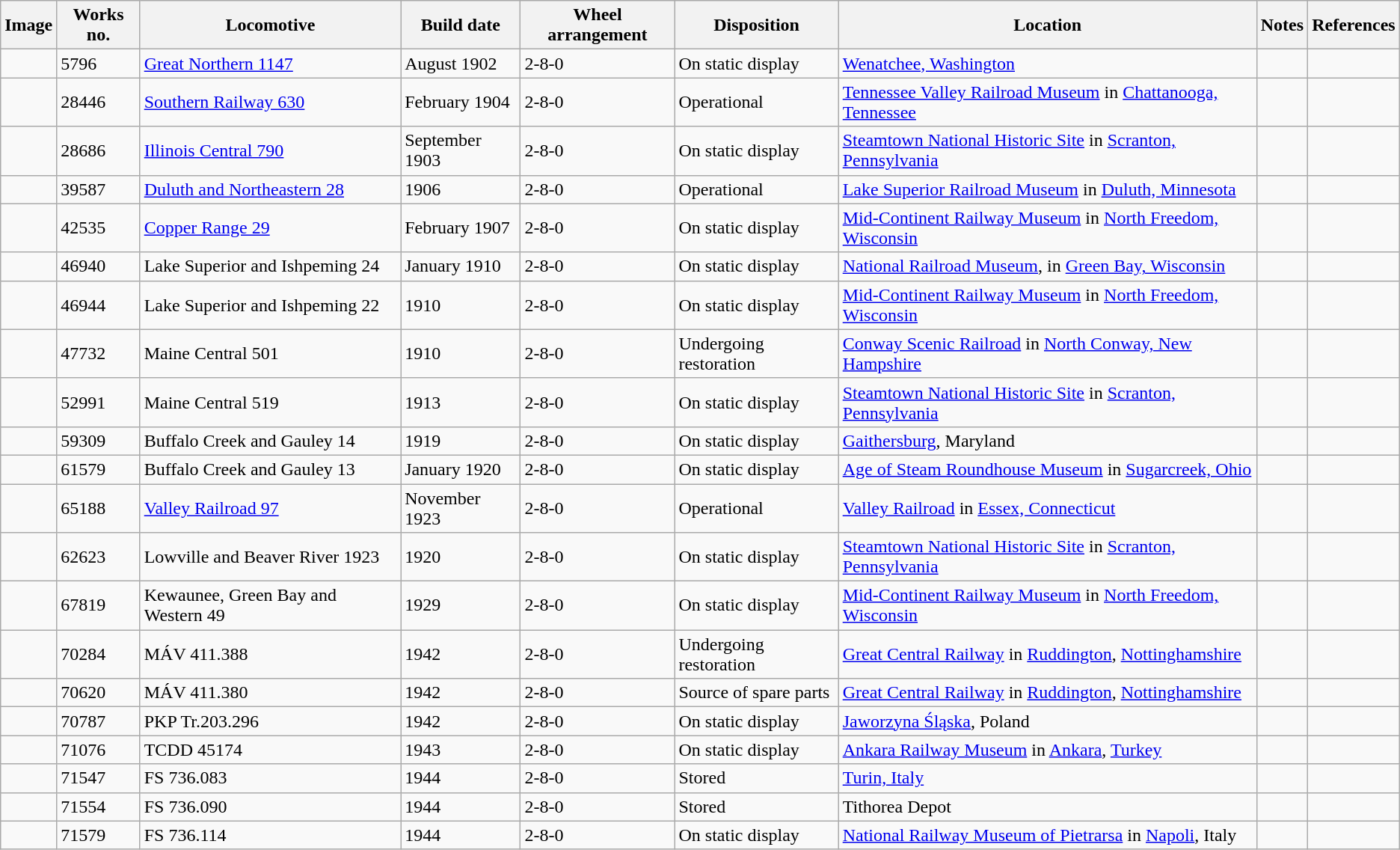<table class="wikitable">
<tr>
<th>Image</th>
<th>Works no.</th>
<th>Locomotive</th>
<th>Build date</th>
<th>Wheel arrangement</th>
<th>Disposition</th>
<th>Location</th>
<th>Notes</th>
<th>References</th>
</tr>
<tr>
<td></td>
<td>5796</td>
<td><a href='#'>Great Northern 1147</a></td>
<td>August 1902</td>
<td>2-8-0</td>
<td>On static display</td>
<td><a href='#'>Wenatchee, Washington</a></td>
<td></td>
<td></td>
</tr>
<tr>
<td></td>
<td>28446</td>
<td><a href='#'>Southern Railway 630</a></td>
<td>February 1904</td>
<td>2-8-0</td>
<td>Operational</td>
<td><a href='#'>Tennessee Valley Railroad Museum</a> in <a href='#'>Chattanooga, Tennessee</a></td>
<td></td>
<td></td>
</tr>
<tr>
<td></td>
<td>28686</td>
<td><a href='#'>Illinois Central 790</a></td>
<td>September 1903</td>
<td>2-8-0</td>
<td>On static display</td>
<td><a href='#'>Steamtown National Historic Site</a> in <a href='#'>Scranton, Pennsylvania</a></td>
<td></td>
<td></td>
</tr>
<tr>
<td></td>
<td>39587</td>
<td><a href='#'>Duluth and Northeastern 28</a></td>
<td>1906</td>
<td>2-8-0</td>
<td>Operational</td>
<td><a href='#'>Lake Superior Railroad Museum</a> in <a href='#'>Duluth, Minnesota</a></td>
<td></td>
<td></td>
</tr>
<tr>
<td></td>
<td>42535</td>
<td><a href='#'>Copper Range 29</a></td>
<td>February 1907</td>
<td>2-8-0</td>
<td>On static display</td>
<td><a href='#'>Mid-Continent Railway Museum</a> in <a href='#'>North Freedom, Wisconsin</a></td>
<td></td>
<td></td>
</tr>
<tr>
<td></td>
<td>46940</td>
<td>Lake Superior and Ishpeming 24</td>
<td>January 1910</td>
<td>2-8-0</td>
<td>On static display</td>
<td><a href='#'>National Railroad Museum</a>, in <a href='#'>Green Bay, Wisconsin</a></td>
<td></td>
<td></td>
</tr>
<tr>
<td></td>
<td>46944</td>
<td>Lake Superior and Ishpeming 22</td>
<td>1910</td>
<td>2-8-0</td>
<td>On static display</td>
<td><a href='#'>Mid-Continent Railway Museum</a> in <a href='#'>North Freedom, Wisconsin</a></td>
<td></td>
<td></td>
</tr>
<tr>
<td></td>
<td>47732</td>
<td>Maine Central 501</td>
<td>1910</td>
<td>2-8-0</td>
<td>Undergoing restoration</td>
<td><a href='#'>Conway Scenic Railroad</a> in <a href='#'>North Conway, New Hampshire</a></td>
<td></td>
<td></td>
</tr>
<tr>
<td></td>
<td>52991</td>
<td>Maine Central 519</td>
<td>1913</td>
<td>2-8-0</td>
<td>On static display</td>
<td><a href='#'>Steamtown National Historic Site</a> in <a href='#'>Scranton, Pennsylvania</a></td>
<td></td>
<td></td>
</tr>
<tr>
<td></td>
<td>59309</td>
<td>Buffalo Creek and Gauley 14</td>
<td>1919</td>
<td>2-8-0</td>
<td>On static display</td>
<td><a href='#'>Gaithersburg</a>, Maryland</td>
<td></td>
<td></td>
</tr>
<tr>
<td></td>
<td>61579</td>
<td>Buffalo Creek and Gauley 13</td>
<td>January 1920</td>
<td>2-8-0</td>
<td>On static display</td>
<td><a href='#'>Age of Steam Roundhouse Museum</a> in <a href='#'>Sugarcreek, Ohio</a></td>
<td></td>
<td></td>
</tr>
<tr>
<td></td>
<td>65188</td>
<td><a href='#'>Valley Railroad 97</a></td>
<td>November 1923</td>
<td>2-8-0</td>
<td>Operational</td>
<td><a href='#'>Valley Railroad</a> in <a href='#'>Essex, Connecticut</a></td>
<td></td>
<td></td>
</tr>
<tr>
<td></td>
<td>62623</td>
<td>Lowville and Beaver River 1923</td>
<td>1920</td>
<td>2-8-0</td>
<td>On static display</td>
<td><a href='#'>Steamtown National Historic Site</a> in <a href='#'>Scranton, Pennsylvania</a></td>
<td></td>
<td></td>
</tr>
<tr>
<td></td>
<td>67819</td>
<td>Kewaunee, Green Bay and Western 49</td>
<td>1929</td>
<td>2-8-0</td>
<td>On static display</td>
<td><a href='#'>Mid-Continent Railway Museum</a> in <a href='#'>North Freedom, Wisconsin</a></td>
<td></td>
<td></td>
</tr>
<tr>
<td></td>
<td>70284</td>
<td>MÁV 411.388</td>
<td>1942</td>
<td>2-8-0</td>
<td>Undergoing restoration</td>
<td><a href='#'>Great Central Railway</a> in <a href='#'>Ruddington</a>, <a href='#'>Nottinghamshire</a></td>
<td></td>
<td></td>
</tr>
<tr>
<td></td>
<td>70620</td>
<td>MÁV 411.380</td>
<td>1942</td>
<td>2-8-0</td>
<td>Source of spare parts</td>
<td><a href='#'>Great Central Railway</a> in <a href='#'>Ruddington</a>, <a href='#'>Nottinghamshire</a></td>
<td></td>
<td></td>
</tr>
<tr>
<td></td>
<td>70787</td>
<td>PKP Tr.203.296</td>
<td>1942</td>
<td>2-8-0</td>
<td>On static display</td>
<td><a href='#'>Jaworzyna Śląska</a>, Poland</td>
<td></td>
<td></td>
</tr>
<tr>
<td></td>
<td>71076</td>
<td>TCDD 45174</td>
<td>1943</td>
<td>2-8-0</td>
<td>On static display</td>
<td><a href='#'>Ankara Railway Museum</a> in <a href='#'>Ankara</a>, <a href='#'>Turkey</a></td>
<td></td>
<td></td>
</tr>
<tr>
<td></td>
<td>71547</td>
<td>FS 736.083</td>
<td>1944</td>
<td>2-8-0</td>
<td>Stored</td>
<td><a href='#'>Turin, Italy</a></td>
<td></td>
<td></td>
</tr>
<tr>
<td></td>
<td>71554</td>
<td>FS 736.090</td>
<td>1944</td>
<td>2-8-0</td>
<td>Stored</td>
<td>Tithorea Depot</td>
<td></td>
<td></td>
</tr>
<tr>
<td></td>
<td>71579</td>
<td>FS 736.114</td>
<td>1944</td>
<td>2-8-0</td>
<td>On static display</td>
<td><a href='#'>National Railway Museum of Pietrarsa</a> in <a href='#'>Napoli</a>, Italy</td>
<td></td>
<td></td>
</tr>
</table>
